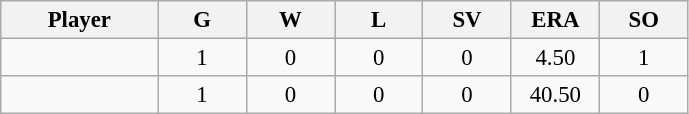<table class="wikitable sortable" style="text-align:center; font-size: 95%;">
<tr>
<th bgcolor="#DDDDFF" width="16%">Player</th>
<th bgcolor="#DDDDFF" width="9%">G</th>
<th bgcolor="#DDDDFF" width="9%">W</th>
<th bgcolor="#DDDDFF" width="9%">L</th>
<th bgcolor="#DDDDFF" width="9%">SV</th>
<th bgcolor="#DDDDFF" width="9%">ERA</th>
<th bgcolor="#DDDDFF" width="9%">SO</th>
</tr>
<tr>
<td></td>
<td>1</td>
<td>0</td>
<td>0</td>
<td>0</td>
<td>4.50</td>
<td>1</td>
</tr>
<tr>
<td></td>
<td>1</td>
<td>0</td>
<td>0</td>
<td>0</td>
<td>40.50</td>
<td>0</td>
</tr>
</table>
